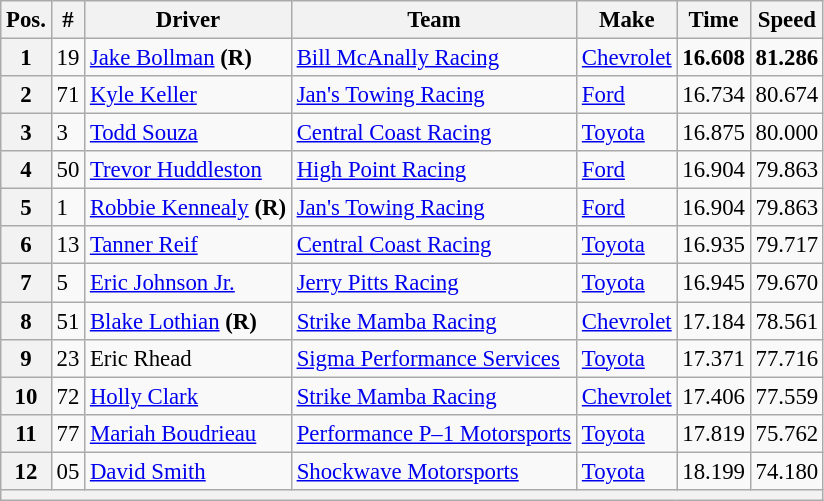<table class="wikitable" style="font-size:95%">
<tr>
<th>Pos.</th>
<th>#</th>
<th>Driver</th>
<th>Team</th>
<th>Make</th>
<th>Time</th>
<th>Speed</th>
</tr>
<tr>
<th>1</th>
<td>19</td>
<td><a href='#'>Jake Bollman</a> <strong>(R)</strong></td>
<td><a href='#'>Bill McAnally Racing</a></td>
<td><a href='#'>Chevrolet</a></td>
<td><strong>16.608</strong></td>
<td><strong>81.286</strong></td>
</tr>
<tr>
<th>2</th>
<td>71</td>
<td><a href='#'>Kyle Keller</a></td>
<td><a href='#'>Jan's Towing Racing</a></td>
<td><a href='#'>Ford</a></td>
<td>16.734</td>
<td>80.674</td>
</tr>
<tr>
<th>3</th>
<td>3</td>
<td><a href='#'>Todd Souza</a></td>
<td><a href='#'>Central Coast Racing</a></td>
<td><a href='#'>Toyota</a></td>
<td>16.875</td>
<td>80.000</td>
</tr>
<tr>
<th>4</th>
<td>50</td>
<td nowrap=""><a href='#'>Trevor Huddleston</a></td>
<td><a href='#'>High Point Racing</a></td>
<td><a href='#'>Ford</a></td>
<td>16.904</td>
<td>79.863</td>
</tr>
<tr>
<th>5</th>
<td>1</td>
<td><a href='#'>Robbie Kennealy</a> <strong>(R)</strong></td>
<td><a href='#'>Jan's Towing Racing</a></td>
<td><a href='#'>Ford</a></td>
<td>16.904</td>
<td>79.863</td>
</tr>
<tr>
<th>6</th>
<td>13</td>
<td><a href='#'>Tanner Reif</a></td>
<td><a href='#'>Central Coast Racing</a></td>
<td><a href='#'>Toyota</a></td>
<td>16.935</td>
<td>79.717</td>
</tr>
<tr>
<th>7</th>
<td>5</td>
<td><a href='#'>Eric Johnson Jr.</a></td>
<td><a href='#'>Jerry Pitts Racing</a></td>
<td><a href='#'>Toyota</a></td>
<td>16.945</td>
<td>79.670</td>
</tr>
<tr>
<th>8</th>
<td>51</td>
<td><a href='#'>Blake Lothian</a> <strong>(R)</strong></td>
<td nowrap=""><a href='#'>Strike Mamba Racing</a></td>
<td><a href='#'>Chevrolet</a></td>
<td>17.184</td>
<td>78.561</td>
</tr>
<tr>
<th>9</th>
<td>23</td>
<td>Eric Rhead</td>
<td><a href='#'>Sigma Performance Services</a></td>
<td><a href='#'>Toyota</a></td>
<td>17.371</td>
<td>77.716</td>
</tr>
<tr>
<th>10</th>
<td>72</td>
<td><a href='#'>Holly Clark</a></td>
<td><a href='#'>Strike Mamba Racing</a></td>
<td><a href='#'>Chevrolet</a></td>
<td>17.406</td>
<td>77.559</td>
</tr>
<tr>
<th>11</th>
<td>77</td>
<td><a href='#'>Mariah Boudrieau</a></td>
<td><a href='#'>Performance P–1 Motorsports</a></td>
<td><a href='#'>Toyota</a></td>
<td>17.819</td>
<td>75.762</td>
</tr>
<tr>
<th>12</th>
<td>05</td>
<td><a href='#'>David Smith</a></td>
<td><a href='#'>Shockwave Motorsports</a></td>
<td><a href='#'>Toyota</a></td>
<td>18.199</td>
<td>74.180</td>
</tr>
<tr>
<th colspan="7"></th>
</tr>
</table>
